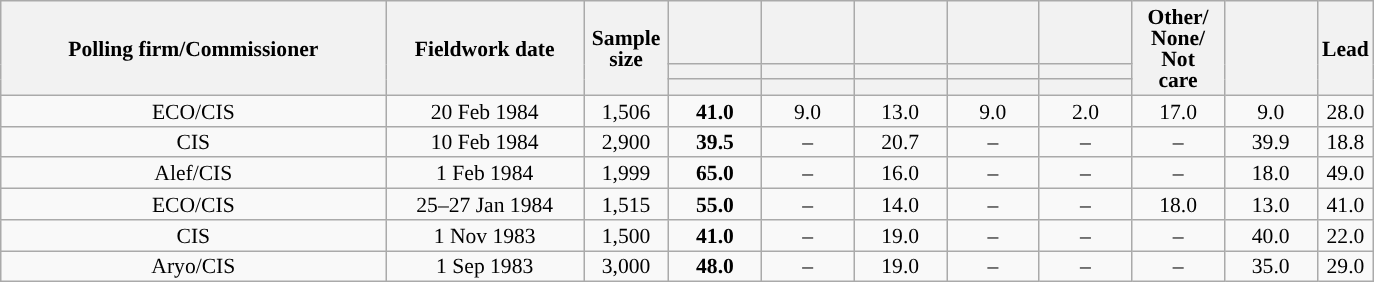<table class="wikitable collapsible collapsed" style="text-align:center; font-size:90%; line-height:14px;">
<tr style="height:42px;">
<th style="width:250px;" rowspan="3">Polling firm/Commissioner</th>
<th style="width:125px;" rowspan="3">Fieldwork date</th>
<th style="width:50px;" rowspan="3">Sample size</th>
<th style="width:55px;"></th>
<th style="width:55px;"></th>
<th style="width:55px;"></th>
<th style="width:55px;"></th>
<th style="width:55px;"></th>
<th style="width:55px;" rowspan="3">Other/<br>None/<br>Not<br>care</th>
<th style="width:55px;" rowspan="3"></th>
<th style="width:30px;" rowspan="3">Lead</th>
</tr>
<tr>
<th style="color:inherit;background:"></th>
<th style="color:inherit;background:"></th>
<th style="color:inherit;background:"></th>
<th style="color:inherit;background:"></th>
<th style="color:inherit;background:"></th>
</tr>
<tr>
<th></th>
<th></th>
<th></th>
<th></th>
<th></th>
</tr>
<tr>
<td>ECO/CIS</td>
<td>20 Feb 1984</td>
<td>1,506</td>
<td><strong>41.0</strong></td>
<td>9.0</td>
<td>13.0</td>
<td>9.0</td>
<td>2.0</td>
<td>17.0</td>
<td>9.0</td>
<td style="background:">28.0</td>
</tr>
<tr>
<td>CIS</td>
<td>10 Feb 1984</td>
<td>2,900</td>
<td><strong>39.5</strong></td>
<td>–</td>
<td>20.7</td>
<td>–</td>
<td>–</td>
<td>–</td>
<td>39.9</td>
<td style="background:">18.8</td>
</tr>
<tr>
<td>Alef/CIS</td>
<td>1 Feb 1984</td>
<td>1,999</td>
<td><strong>65.0</strong></td>
<td>–</td>
<td>16.0</td>
<td>–</td>
<td>–</td>
<td>–</td>
<td>18.0</td>
<td style="background:">49.0</td>
</tr>
<tr>
<td>ECO/CIS</td>
<td>25–27 Jan 1984</td>
<td>1,515</td>
<td><strong>55.0</strong></td>
<td>–</td>
<td>14.0</td>
<td>–</td>
<td>–</td>
<td>18.0</td>
<td>13.0</td>
<td style="background:">41.0</td>
</tr>
<tr>
<td>CIS</td>
<td>1 Nov 1983</td>
<td>1,500</td>
<td><strong>41.0</strong></td>
<td>–</td>
<td>19.0</td>
<td>–</td>
<td>–</td>
<td>–</td>
<td>40.0</td>
<td style="background:">22.0</td>
</tr>
<tr>
<td>Aryo/CIS</td>
<td>1 Sep 1983</td>
<td>3,000</td>
<td><strong>48.0</strong></td>
<td>–</td>
<td>19.0</td>
<td>–</td>
<td>–</td>
<td>–</td>
<td>35.0</td>
<td style="background:">29.0</td>
</tr>
</table>
